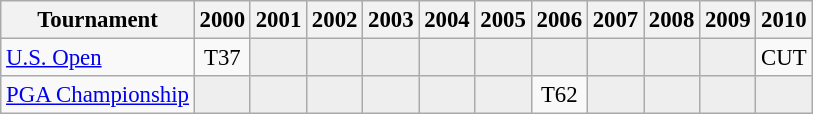<table class="wikitable" style="font-size:95%;text-align:center;">
<tr>
<th>Tournament</th>
<th>2000</th>
<th>2001</th>
<th>2002</th>
<th>2003</th>
<th>2004</th>
<th>2005</th>
<th>2006</th>
<th>2007</th>
<th>2008</th>
<th>2009</th>
<th>2010</th>
</tr>
<tr>
<td align=left><a href='#'>U.S. Open</a></td>
<td>T37</td>
<td style="background:#eeeeee;"></td>
<td style="background:#eeeeee;"></td>
<td style="background:#eeeeee;"></td>
<td style="background:#eeeeee;"></td>
<td style="background:#eeeeee;"></td>
<td style="background:#eeeeee;"></td>
<td style="background:#eeeeee;"></td>
<td style="background:#eeeeee;"></td>
<td style="background:#eeeeee;"></td>
<td>CUT</td>
</tr>
<tr>
<td align=left><a href='#'>PGA Championship</a></td>
<td style="background:#eeeeee;"></td>
<td style="background:#eeeeee;"></td>
<td style="background:#eeeeee;"></td>
<td style="background:#eeeeee;"></td>
<td style="background:#eeeeee;"></td>
<td style="background:#eeeeee;"></td>
<td>T62</td>
<td style="background:#eeeeee;"></td>
<td style="background:#eeeeee;"></td>
<td style="background:#eeeeee;"></td>
<td style="background:#eeeeee;"></td>
</tr>
</table>
